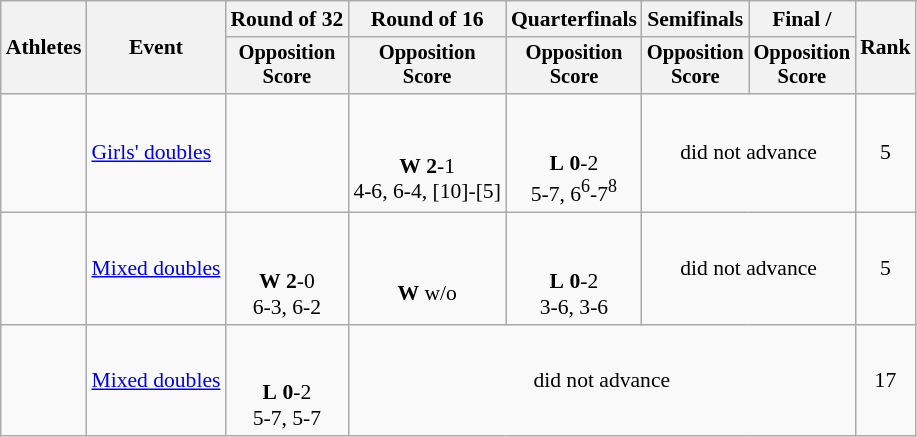<table class=wikitable style="font-size:90%">
<tr>
<th rowspan="2">Athletes</th>
<th rowspan="2">Event</th>
<th>Round of 32</th>
<th>Round of 16</th>
<th>Quarterfinals</th>
<th>Semifinals</th>
<th>Final / </th>
<th rowspan=2>Rank</th>
</tr>
<tr style="font-size:95%">
<th>Opposition<br>Score</th>
<th>Opposition<br>Score</th>
<th>Opposition<br>Score</th>
<th>Opposition<br>Score</th>
<th>Opposition<br>Score</th>
</tr>
<tr align=center>
<td align=left><br></td>
<td align=left><a href='#'>Girls' doubles</a></td>
<td></td>
<td><br><br><strong>W</strong> <strong>2</strong>-1 <br> 4-6, 6-4, [10]-[5]</td>
<td><br><br><strong>L</strong> <strong>0</strong>-2 <br> 5-7, 6<sup>6</sup>-7<sup>8</sup></td>
<td colspan=2>did not advance</td>
<td>5</td>
</tr>
<tr align=center>
<td align=left><br></td>
<td align=left><a href='#'>Mixed doubles</a></td>
<td><br><br><strong>W</strong> <strong>2</strong>-0 <br> 6-3, 6-2</td>
<td><br><br><strong>W</strong> w/o</td>
<td><br><br><strong>L</strong> <strong>0</strong>-2 <br> 3-6, 3-6</td>
<td colspan=2>did not advance</td>
<td>5</td>
</tr>
<tr align=center>
<td align=left><br></td>
<td align=left><a href='#'>Mixed doubles</a></td>
<td><br><br><strong>L</strong> <strong>0</strong>-2 <br> 5-7, 5-7</td>
<td colspan=4>did not advance</td>
<td>17</td>
</tr>
</table>
